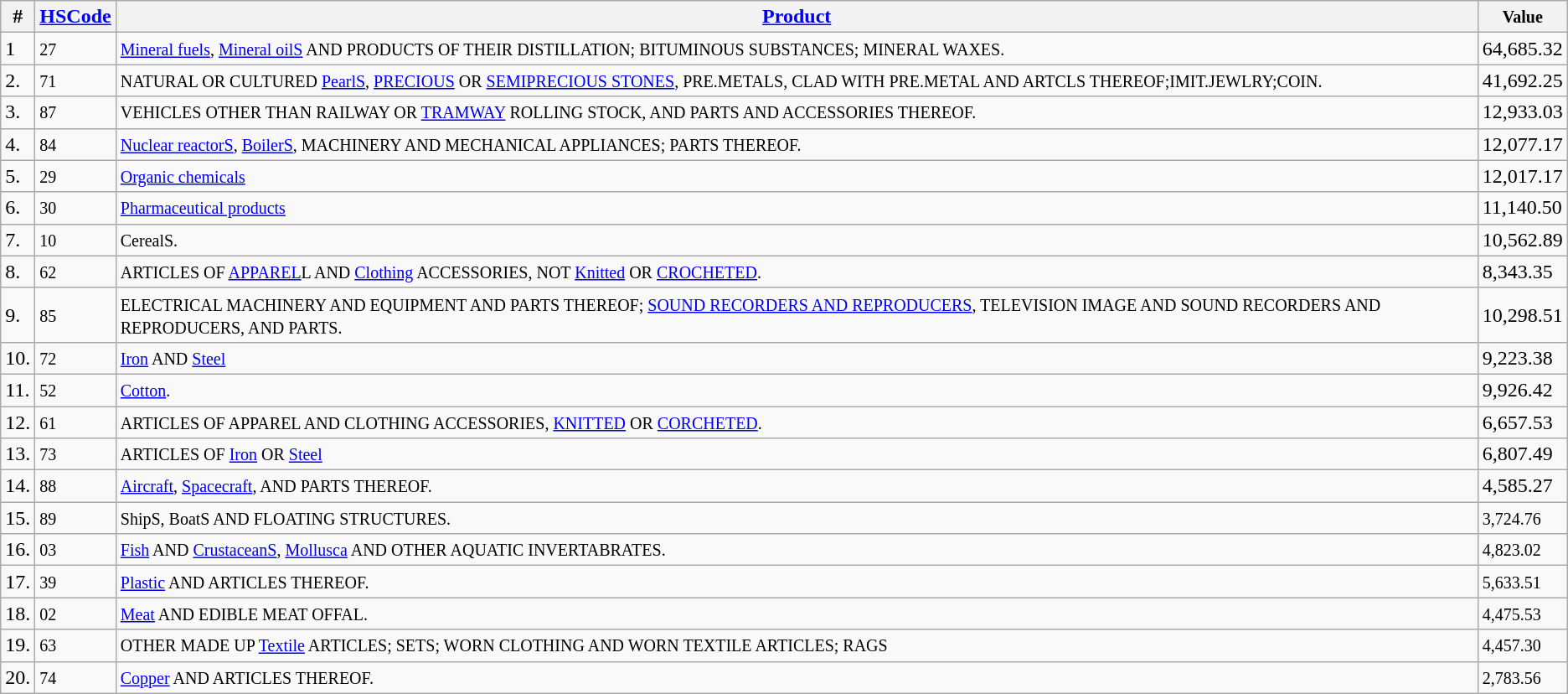<table class="wikitable">
<tr>
<th>#</th>
<th><a href='#'>HSCode</a></th>
<th><a href='#'>Product</a></th>
<th><small>Value</small></th>
</tr>
<tr>
<td>1</td>
<td><small>27</small></td>
<td><small><a href='#'>Mineral fuels</a>, <a href='#'>Mineral oilS</a> AND PRODUCTS OF THEIR DISTILLATION; BITUMINOUS SUBSTANCES; MINERAL WAXES.  </small></td>
<td>64,685.32</td>
</tr>
<tr>
<td>2.</td>
<td><small>71</small></td>
<td><small>NATURAL OR CULTURED <a href='#'>PearlS</a>, <a href='#'>PRECIOUS</a> OR <a href='#'>SEMIPRECIOUS STONES</a>, PRE.METALS, CLAD WITH PRE.METAL AND ARTCLS THEREOF;IMIT.JEWLRY;COIN.  </small></td>
<td>41,692.25</td>
</tr>
<tr>
<td>3.</td>
<td><small>87</small></td>
<td><small>VEHICLES OTHER THAN RAILWAY OR <a href='#'>TRAMWAY</a> ROLLING STOCK, AND PARTS AND ACCESSORIES THEREOF.  </small></td>
<td>12,933.03</td>
</tr>
<tr>
<td>4.</td>
<td><small>84</small></td>
<td><small><a href='#'>Nuclear reactorS</a>, <a href='#'>BoilerS</a>, MACHINERY AND MECHANICAL APPLIANCES; PARTS THEREOF.  </small></td>
<td>12,077.17</td>
</tr>
<tr>
<td>5.</td>
<td><small>29</small></td>
<td><small><a href='#'>Organic chemicals</a>  </small></td>
<td>12,017.17</td>
</tr>
<tr>
<td>6.</td>
<td><small>30</small></td>
<td><small><a href='#'>Pharmaceutical products</a>  </small></td>
<td>11,140.50</td>
</tr>
<tr>
<td>7.</td>
<td><small>10</small></td>
<td><small>CerealS. </small></td>
<td>10,562.89</td>
</tr>
<tr>
<td>8.</td>
<td><small>62</small></td>
<td><small>ARTICLES OF <a href='#'>APPAREL</a>L AND <a href='#'>Clothing</a> ACCESSORIES, NOT <a href='#'>Knitted</a> OR <a href='#'>CROCHETED</a>.  </small></td>
<td>8,343.35</td>
</tr>
<tr>
<td>9.</td>
<td><small>85</small></td>
<td><small>ELECTRICAL MACHINERY AND EQUIPMENT AND PARTS THEREOF; <a href='#'>SOUND RECORDERS AND REPRODUCERS</a>, TELEVISION IMAGE AND SOUND RECORDERS AND REPRODUCERS, AND PARTS.  </small></td>
<td>10,298.51</td>
</tr>
<tr>
<td>10.</td>
<td><small>72</small></td>
<td><small><a href='#'>Iron</a> AND <a href='#'>Steel</a>  </small></td>
<td>9,223.38</td>
</tr>
<tr>
<td>11.</td>
<td><small>52</small></td>
<td><small><a href='#'>Cotton</a>. </small></td>
<td>9,926.42</td>
</tr>
<tr>
<td>12.</td>
<td><small>61</small></td>
<td><small>ARTICLES OF APPAREL AND CLOTHING ACCESSORIES, <a href='#'>KNITTED</a> OR <a href='#'>CORCHETED</a>.  </small></td>
<td>6,657.53</td>
</tr>
<tr>
<td>13.</td>
<td><small>73</small></td>
<td><small>ARTICLES OF <a href='#'>Iron</a> OR <a href='#'>Steel</a>  </small></td>
<td>6,807.49</td>
</tr>
<tr>
<td>14.</td>
<td><small>88</small></td>
<td><small><a href='#'>Aircraft</a>, <a href='#'>Spacecraft</a>, AND PARTS THEREOF.  </small></td>
<td>4,585.27</td>
</tr>
<tr>
<td>15.</td>
<td><small>89</small></td>
<td><small>ShipS, BoatS AND FLOATING STRUCTURES.  </small></td>
<td><small>3,724.76</small></td>
</tr>
<tr>
<td>16.</td>
<td><small>03</small></td>
<td><small><a href='#'>Fish</a> AND <a href='#'>CrustaceanS</a>, <a href='#'>Mollusca</a> AND OTHER AQUATIC INVERTABRATES.  </small></td>
<td><small>4,823.02</small></td>
</tr>
<tr>
<td>17.</td>
<td><small>39</small></td>
<td><small><a href='#'>Plastic</a> AND ARTICLES THEREOF.  </small></td>
<td><small>5,633.51</small></td>
</tr>
<tr>
<td>18.</td>
<td><small>02</small></td>
<td><small><a href='#'>Meat</a> AND EDIBLE MEAT OFFAL.  </small></td>
<td><small>4,475.53</small></td>
</tr>
<tr>
<td>19.</td>
<td><small>63</small></td>
<td><small>OTHER MADE UP <a href='#'>Textile</a> ARTICLES; SETS; WORN CLOTHING AND WORN TEXTILE ARTICLES; RAGS   </small></td>
<td><small>4,457.30</small></td>
</tr>
<tr>
<td>20.</td>
<td><small>74</small></td>
<td><small><a href='#'>Copper</a> AND ARTICLES THEREOF.  </small></td>
<td><small>2,783.56</small></td>
</tr>
</table>
